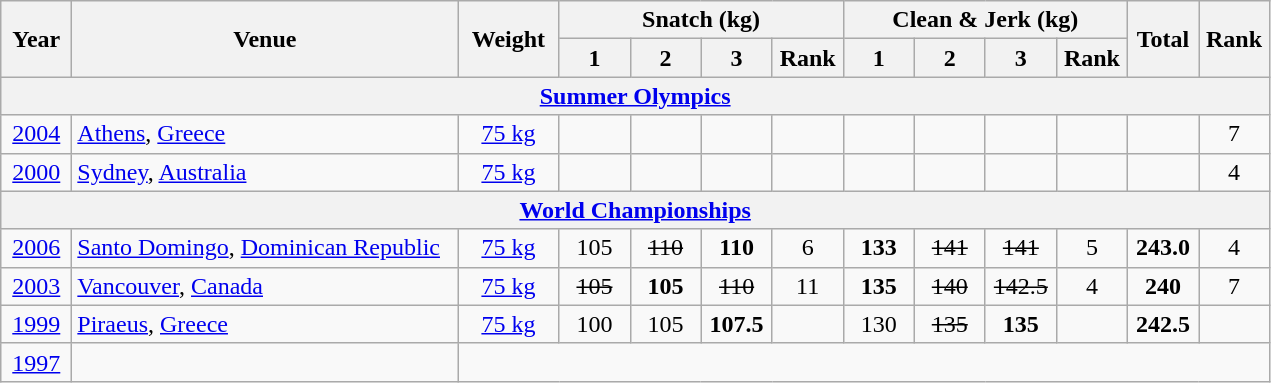<table class = "wikitable" style="text-align:center;">
<tr>
<th rowspan="2" style="width:40px;">Year</th>
<th rowspan="2" style="width:250px;">Venue</th>
<th rowspan="2" style="width:60px;">Weight</th>
<th colspan=4>Snatch (kg)</th>
<th colspan=4>Clean & Jerk (kg)</th>
<th rowspan="2" style="width:40px;">Total</th>
<th rowspan="2" style="width:40px;">Rank</th>
</tr>
<tr>
<th width=40>1</th>
<th width=40>2</th>
<th width=40>3</th>
<th width=40>Rank</th>
<th width=40>1</th>
<th width=40>2</th>
<th width=40>3</th>
<th width=40>Rank</th>
</tr>
<tr>
<th colspan=13><a href='#'>Summer Olympics</a></th>
</tr>
<tr>
<td><a href='#'>2004</a></td>
<td align=left> <a href='#'>Athens</a>, <a href='#'>Greece</a></td>
<td><a href='#'>75 kg</a></td>
<td></td>
<td></td>
<td></td>
<td></td>
<td></td>
<td></td>
<td></td>
<td></td>
<td></td>
<td>7</td>
</tr>
<tr>
<td><a href='#'>2000</a></td>
<td align=left> <a href='#'>Sydney</a>, <a href='#'>Australia</a></td>
<td><a href='#'>75 kg</a></td>
<td></td>
<td></td>
<td></td>
<td></td>
<td></td>
<td></td>
<td></td>
<td></td>
<td></td>
<td>4</td>
</tr>
<tr>
<th colspan=13><a href='#'>World Championships</a></th>
</tr>
<tr>
<td><a href='#'>2006</a></td>
<td align=left> <a href='#'>Santo Domingo</a>, <a href='#'>Dominican Republic</a></td>
<td><a href='#'>75 kg</a></td>
<td>105</td>
<td><s>110</s></td>
<td><strong>110</strong></td>
<td>6</td>
<td><strong>133</strong></td>
<td><s>141</s></td>
<td><s>141</s></td>
<td>5</td>
<td><strong>243.0</strong></td>
<td>4</td>
</tr>
<tr>
<td><a href='#'>2003</a></td>
<td align=left> <a href='#'>Vancouver</a>, <a href='#'>Canada</a></td>
<td><a href='#'>75 kg</a></td>
<td><s>105</s></td>
<td><strong>105</strong></td>
<td><s>110</s></td>
<td>11</td>
<td><strong>135</strong></td>
<td><s>140</s></td>
<td><s>142.5</s></td>
<td>4</td>
<td><strong>240</strong></td>
<td>7</td>
</tr>
<tr>
<td><a href='#'>1999</a></td>
<td align=left> <a href='#'>Piraeus</a>, <a href='#'>Greece</a></td>
<td><a href='#'>75 kg</a></td>
<td>100</td>
<td>105</td>
<td><strong>107.5</strong></td>
<td></td>
<td>130</td>
<td><s>135</s></td>
<td><strong>135</strong></td>
<td></td>
<td><strong>242.5</strong></td>
<td></td>
</tr>
<tr>
<td><a href='#'>1997</a></td>
<td></td>
</tr>
</table>
